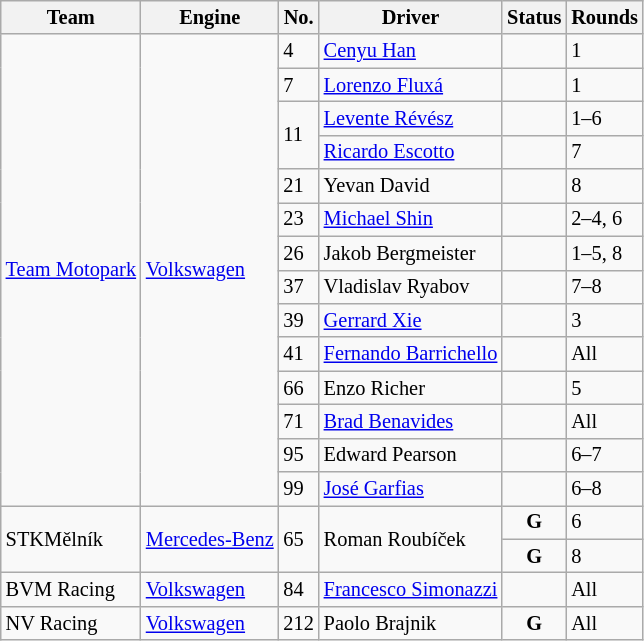<table class="wikitable" style="font-size: 85%;">
<tr>
<th>Team</th>
<th>Engine</th>
<th>No.</th>
<th>Driver</th>
<th>Status</th>
<th>Rounds</th>
</tr>
<tr>
<td rowspan="14" nowrap> <a href='#'>Team Motopark</a></td>
<td rowspan="14"><a href='#'>Volkswagen</a></td>
<td>4</td>
<td> <a href='#'>Cenyu Han</a></td>
<td></td>
<td>1</td>
</tr>
<tr>
<td>7</td>
<td> <a href='#'>Lorenzo Fluxá</a></td>
<td></td>
<td>1</td>
</tr>
<tr>
<td rowspan="2">11</td>
<td> <a href='#'>Levente Révész</a></td>
<td></td>
<td>1–6</td>
</tr>
<tr>
<td> <a href='#'>Ricardo Escotto</a></td>
<td align="center"></td>
<td>7</td>
</tr>
<tr>
<td>21</td>
<td> Yevan David</td>
<td align="center"> </td>
<td>8</td>
</tr>
<tr>
<td>23</td>
<td> <a href='#'>Michael Shin</a></td>
<td></td>
<td>2–4, 6</td>
</tr>
<tr>
<td>26</td>
<td> Jakob Bergmeister</td>
<td></td>
<td>1–5, 8</td>
</tr>
<tr>
<td>37</td>
<td> Vladislav Ryabov</td>
<td align="center"></td>
<td>7–8</td>
</tr>
<tr>
<td>39</td>
<td> <a href='#'>Gerrard Xie</a></td>
<td></td>
<td>3</td>
</tr>
<tr>
<td>41</td>
<td> <a href='#'>Fernando Barrichello</a></td>
<td align="center"></td>
<td>All</td>
</tr>
<tr>
<td>66</td>
<td> Enzo Richer</td>
<td align="center"></td>
<td>5</td>
</tr>
<tr>
<td>71</td>
<td> <a href='#'>Brad Benavides</a></td>
<td></td>
<td>All</td>
</tr>
<tr>
<td>95</td>
<td> Edward Pearson</td>
<td></td>
<td>6–7</td>
</tr>
<tr>
<td>99</td>
<td> <a href='#'>José Garfias</a></td>
<td></td>
<td>6–8</td>
</tr>
<tr>
<td rowspan="2"> STKMělník</td>
<td rowspan="2" nowrap><a href='#'>Mercedes-Benz</a></td>
<td rowspan="2">65</td>
<td rowspan="2"> Roman Roubíček</td>
<td align="center"><strong><span>G</span></strong></td>
<td>6</td>
</tr>
<tr>
<td align="center"><strong><span>G</span></strong> </td>
<td>8</td>
</tr>
<tr>
<td> BVM Racing</td>
<td><a href='#'>Volkswagen</a></td>
<td>84</td>
<td nowrap> <a href='#'>Francesco Simonazzi</a></td>
<td></td>
<td>All</td>
</tr>
<tr>
<td> NV Racing</td>
<td><a href='#'>Volkswagen</a></td>
<td>212</td>
<td> Paolo Brajnik</td>
<td align="center"><strong><span>G</span></strong></td>
<td>All</td>
</tr>
</table>
